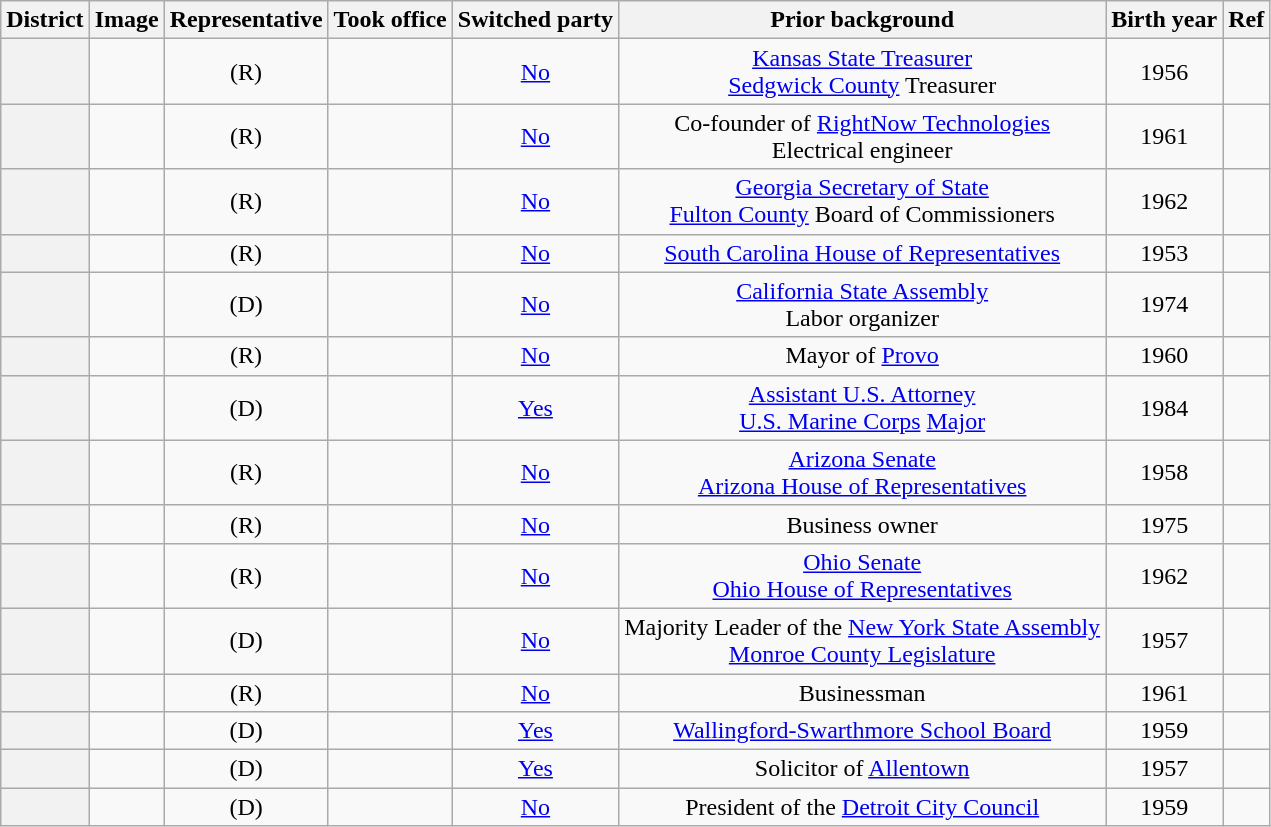<table class="sortable wikitable" style="text-align:center">
<tr>
<th>District</th>
<th>Image</th>
<th>Representative</th>
<th>Took office</th>
<th>Switched party</th>
<th>Prior background</th>
<th>Birth year</th>
<th>Ref</th>
</tr>
<tr>
<th></th>
<td></td>
<td> (R)</td>
<td></td>
<td><a href='#'>No</a><br></td>
<td><a href='#'>Kansas State Treasurer</a><br><a href='#'>Sedgwick County</a> Treasurer</td>
<td>1956</td>
<td></td>
</tr>
<tr>
<th></th>
<td></td>
<td> (R)</td>
<td></td>
<td><a href='#'>No</a><br></td>
<td>Co-founder of <a href='#'>RightNow Technologies</a><br>Electrical engineer</td>
<td>1961</td>
<td></td>
</tr>
<tr>
<th></th>
<td></td>
<td> (R)</td>
<td></td>
<td><a href='#'>No</a><br></td>
<td><a href='#'>Georgia Secretary of State</a><br><a href='#'>Fulton County</a> Board of Commissioners</td>
<td>1962</td>
<td></td>
</tr>
<tr>
<th></th>
<td></td>
<td> (R)</td>
<td></td>
<td><a href='#'>No</a><br></td>
<td><a href='#'>South Carolina House of Representatives</a></td>
<td>1953</td>
<td></td>
</tr>
<tr>
<th></th>
<td></td>
<td> (D)</td>
<td></td>
<td><a href='#'>No</a><br></td>
<td><a href='#'>California State Assembly</a><br>Labor organizer</td>
<td>1974</td>
<td></td>
</tr>
<tr>
<th></th>
<td></td>
<td> (R)</td>
<td></td>
<td><a href='#'>No</a><br></td>
<td>Mayor of <a href='#'>Provo</a></td>
<td>1960</td>
<td></td>
</tr>
<tr>
<th></th>
<td></td>
<td> (D)</td>
<td></td>
<td><a href='#'>Yes</a><br></td>
<td><a href='#'>Assistant U.S. Attorney</a><br><a href='#'>U.S. Marine Corps</a> <a href='#'>Major</a></td>
<td>1984</td>
<td></td>
</tr>
<tr>
<th></th>
<td></td>
<td> (R)</td>
<td></td>
<td><a href='#'>No</a><br></td>
<td><a href='#'>Arizona Senate</a><br><a href='#'>Arizona House of Representatives</a></td>
<td>1958</td>
<td></td>
</tr>
<tr>
<th></th>
<td></td>
<td> (R)</td>
<td></td>
<td><a href='#'>No</a><br></td>
<td>Business owner</td>
<td>1975</td>
<td></td>
</tr>
<tr>
<th></th>
<td></td>
<td> (R)</td>
<td></td>
<td><a href='#'>No</a><br></td>
<td><a href='#'>Ohio Senate</a><br><a href='#'>Ohio House of Representatives</a></td>
<td>1962</td>
<td></td>
</tr>
<tr>
<th></th>
<td></td>
<td> (D)</td>
<td></td>
<td><a href='#'>No</a><br></td>
<td>Majority Leader of the <a href='#'>New York State Assembly</a><br><a href='#'>Monroe County Legislature</a></td>
<td>1957</td>
<td></td>
</tr>
<tr>
<th></th>
<td></td>
<td> (R)</td>
<td></td>
<td><a href='#'>No</a><br></td>
<td>Businessman</td>
<td>1961</td>
<td></td>
</tr>
<tr>
<th></th>
<td></td>
<td> (D)</td>
<td></td>
<td><a href='#'>Yes</a><br></td>
<td><a href='#'>Wallingford-Swarthmore School Board</a></td>
<td>1959</td>
<td></td>
</tr>
<tr>
<th></th>
<td></td>
<td> (D)</td>
<td></td>
<td><a href='#'>Yes</a><br></td>
<td>Solicitor of <a href='#'>Allentown</a></td>
<td>1957</td>
<td></td>
</tr>
<tr>
<th></th>
<td></td>
<td> (D)</td>
<td></td>
<td><a href='#'>No</a><br></td>
<td>President of the <a href='#'>Detroit City Council</a></td>
<td>1959</td>
<td></td>
</tr>
</table>
